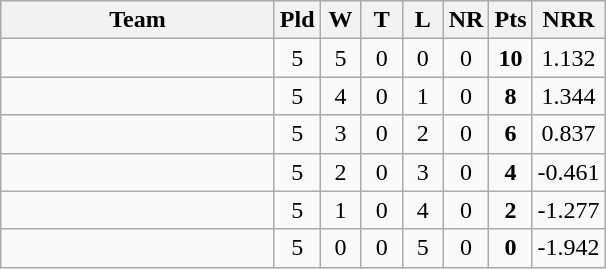<table class="wikitable" style="text-align:center;">
<tr>
<th width=175>Team</th>
<th width=20 abbr="Played">Pld</th>
<th width=20 abbr="Won">W</th>
<th width=20 abbr="Tied">T</th>
<th width=20 abbr="Lost">L</th>
<th width=20 abbr="No result">NR</th>
<th width=20 abbr="Points">Pts</th>
<th width=40 abbr="Net run rate">NRR</th>
</tr>
<tr>
<td align="left"></td>
<td>5</td>
<td>5</td>
<td>0</td>
<td>0</td>
<td>0</td>
<td><strong>10</strong></td>
<td>1.132</td>
</tr>
<tr>
<td align="left"></td>
<td>5</td>
<td>4</td>
<td>0</td>
<td>1</td>
<td>0</td>
<td><strong>8</strong></td>
<td>1.344</td>
</tr>
<tr>
<td align="left"></td>
<td>5</td>
<td>3</td>
<td>0</td>
<td>2</td>
<td>0</td>
<td><strong>6</strong></td>
<td>0.837</td>
</tr>
<tr>
<td align="left"></td>
<td>5</td>
<td>2</td>
<td>0</td>
<td>3</td>
<td>0</td>
<td><strong>4</strong></td>
<td>-0.461</td>
</tr>
<tr>
<td align="left"></td>
<td>5</td>
<td>1</td>
<td>0</td>
<td>4</td>
<td>0</td>
<td><strong>2</strong></td>
<td>-1.277</td>
</tr>
<tr>
<td align="left"></td>
<td>5</td>
<td>0</td>
<td>0</td>
<td>5</td>
<td>0</td>
<td><strong>0</strong></td>
<td>-1.942</td>
</tr>
</table>
